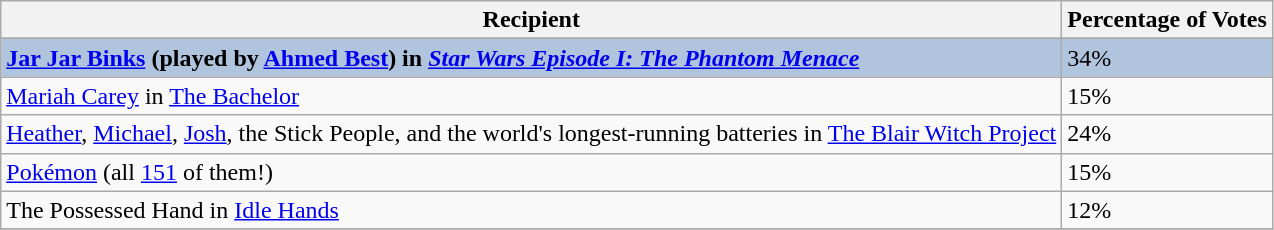<table class="wikitable sortable plainrowheaders" align="centre">
<tr>
<th>Recipient</th>
<th>Percentage of Votes</th>
</tr>
<tr>
</tr>
<tr style="background:#B0C4DE;">
<td><strong><a href='#'>Jar Jar Binks</a> (played by <a href='#'>Ahmed Best</a>) in <em><a href='#'>Star Wars Episode I: The Phantom Menace</a><strong><em></td>
<td></strong>34%<strong></td>
</tr>
<tr>
<td><a href='#'>Mariah Carey</a> in </em><a href='#'>The Bachelor</a><em></td>
<td>15%</td>
</tr>
<tr>
<td><a href='#'>Heather</a>, <a href='#'>Michael</a>, <a href='#'>Josh</a>, the Stick People, and the world's longest-running batteries in </em><a href='#'>The Blair Witch Project</a><em></td>
<td>24%</td>
</tr>
<tr>
<td><a href='#'>Pokémon</a> (all <a href='#'>151</a> of them!)</td>
<td>15%</td>
</tr>
<tr>
<td>The Possessed Hand in </em><a href='#'>Idle Hands</a><em></td>
<td>12%</td>
</tr>
<tr>
</tr>
</table>
